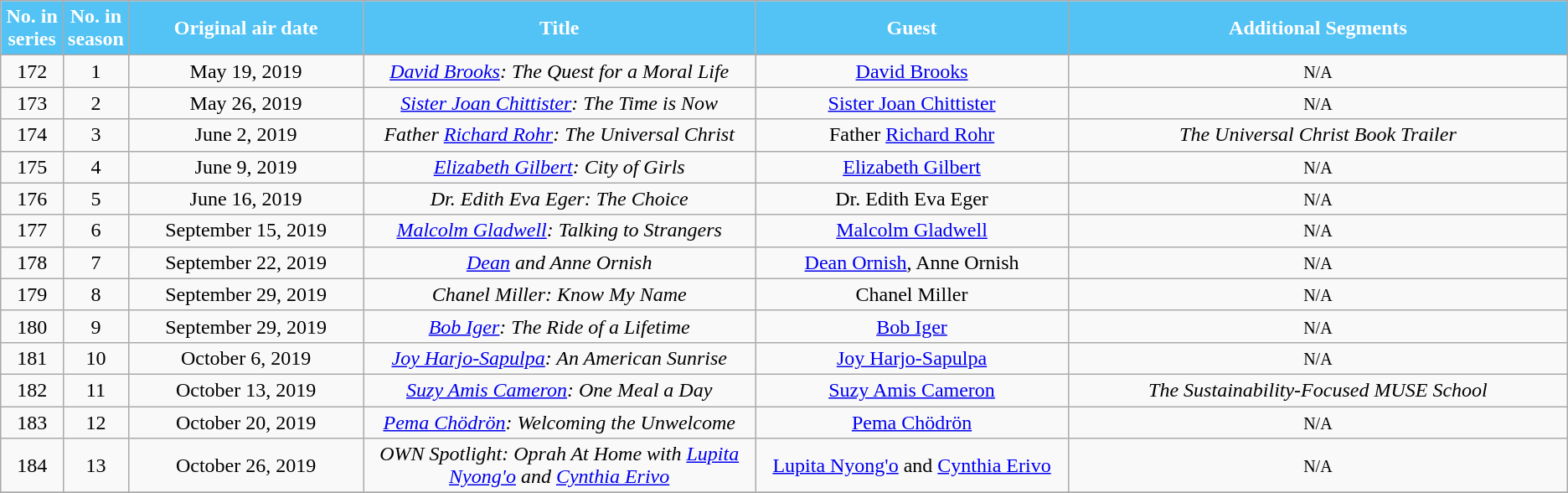<table class="wikitable plainrowheaders" style="text-align:center;">
<tr>
<th scope="col" style="background-color: #53c3f5; color: #FFFFFF;" width=4%>No. in<br>series</th>
<th scope="col" style="background-color: #53c3f5; color: #FFFFFF;" width=4%>No. in<br>season</th>
<th scope="col" style="background-color: #53c3f5; color: #FFFFFF;" width=15%>Original air date</th>
<th scope="col" style="background-color: #53c3f5; color: #FFFFFF;" width=25%>Title</th>
<th scope="col" style="background-color: #53c3f5; color: #FFFFFF;" width=20%>Guest</th>
<th scope="col" style="background-color: #53c3f5; color: #FFFFFF;">Additional Segments</th>
</tr>
<tr>
<td>172</td>
<td>1</td>
<td>May 19, 2019</td>
<td><em><a href='#'>David Brooks</a>: The Quest for a Moral Life</em></td>
<td><a href='#'>David Brooks</a></td>
<td><span><small>N/A</small></span></td>
</tr>
<tr>
<td>173</td>
<td>2</td>
<td>May 26, 2019</td>
<td><em><a href='#'>Sister Joan Chittister</a>: The Time is Now</em></td>
<td><a href='#'>Sister Joan Chittister</a></td>
<td><span><small>N/A</small></span></td>
</tr>
<tr>
<td>174</td>
<td>3</td>
<td>June 2, 2019</td>
<td><em>Father <a href='#'>Richard Rohr</a>: The Universal Christ</em></td>
<td>Father <a href='#'>Richard Rohr</a></td>
<td><em>The Universal Christ Book Trailer</em></td>
</tr>
<tr>
<td>175</td>
<td>4</td>
<td>June 9, 2019</td>
<td><em><a href='#'>Elizabeth Gilbert</a>: City of Girls</em></td>
<td><a href='#'>Elizabeth Gilbert</a></td>
<td><span><small>N/A</small></span></td>
</tr>
<tr>
<td>176</td>
<td>5</td>
<td>June 16, 2019</td>
<td><em>Dr. Edith Eva Eger: The Choice</em></td>
<td>Dr. Edith Eva Eger</td>
<td><span><small>N/A</small></span></td>
</tr>
<tr>
<td>177</td>
<td>6</td>
<td>September 15, 2019</td>
<td><em><a href='#'>Malcolm Gladwell</a>: Talking to Strangers</em></td>
<td><a href='#'>Malcolm Gladwell</a></td>
<td><span><small>N/A</small></span></td>
</tr>
<tr>
<td>178</td>
<td>7</td>
<td>September 22, 2019</td>
<td><em><a href='#'>Dean</a> and Anne Ornish</em></td>
<td><a href='#'>Dean Ornish</a>, Anne Ornish</td>
<td><span><small>N/A</small></span></td>
</tr>
<tr>
<td>179</td>
<td>8</td>
<td>September 29, 2019</td>
<td><em>Chanel Miller: Know My Name</em></td>
<td>Chanel Miller</td>
<td><span><small>N/A</small></span></td>
</tr>
<tr>
<td>180</td>
<td>9</td>
<td>September 29, 2019</td>
<td><em><a href='#'>Bob Iger</a>: The Ride of a Lifetime</em></td>
<td><a href='#'>Bob Iger</a></td>
<td><span><small>N/A</small></span></td>
</tr>
<tr>
<td>181</td>
<td>10</td>
<td>October 6, 2019</td>
<td><em><a href='#'>Joy Harjo-Sapulpa</a>: An American Sunrise</em></td>
<td><a href='#'>Joy Harjo-Sapulpa</a></td>
<td><span><small>N/A</small></span></td>
</tr>
<tr>
<td>182</td>
<td>11</td>
<td>October 13, 2019</td>
<td><em><a href='#'>Suzy Amis Cameron</a>: One Meal a Day</em></td>
<td><a href='#'>Suzy Amis Cameron</a></td>
<td><em>The Sustainability-Focused MUSE School</em></td>
</tr>
<tr>
<td>183</td>
<td>12</td>
<td>October 20, 2019</td>
<td><em><a href='#'>Pema Chödrön</a>: Welcoming the Unwelcome</em></td>
<td><a href='#'>Pema Chödrön</a></td>
<td><span><small>N/A</small></span></td>
</tr>
<tr>
<td>184</td>
<td>13</td>
<td>October 26, 2019</td>
<td><em>OWN Spotlight: Oprah At Home with <a href='#'>Lupita Nyong'o</a> and <a href='#'>Cynthia Erivo</a></em></td>
<td><a href='#'>Lupita Nyong'o</a> and <a href='#'>Cynthia Erivo</a></td>
<td><span><small>N/A</small></span></td>
</tr>
<tr>
</tr>
</table>
